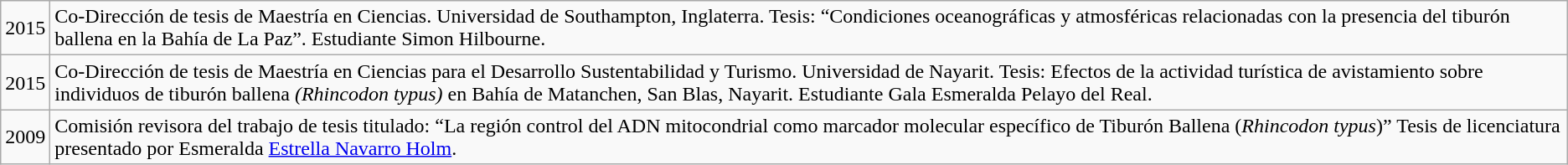<table class="wikitable">
<tr>
<td>2015</td>
<td>Co-Dirección de tesis de  Maestría en Ciencias. Universidad de Southampton, Inglaterra. Tesis:  “Condiciones oceanográficas y atmosféricas relacionadas con la presencia del  tiburón ballena en la Bahía de La Paz”. Estudiante Simon  Hilbourne.</td>
</tr>
<tr>
<td>2015</td>
<td>Co-Dirección de tesis de  Maestría en Ciencias para el Desarrollo Sustentabilidad y Turismo.  Universidad de Nayarit. Tesis: Efectos de la actividad turística de  avistamiento sobre individuos de tiburón ballena <em>(Rhincodon typus)</em> en Bahía de Matanchen, San Blas, Nayarit. Estudiante Gala Esmeralda Pelayo del Real.</td>
</tr>
<tr>
<td>2009</td>
<td>Comisión revisora del trabajo de tesis titulado: “La  región control del ADN mitocondrial como marcador molecular específico de  Tiburón Ballena (<em>Rhincodon typus</em>)”  Tesis de licenciatura presentado por Esmeralda <a href='#'>Estrella Navarro Holm</a>.</td>
</tr>
</table>
